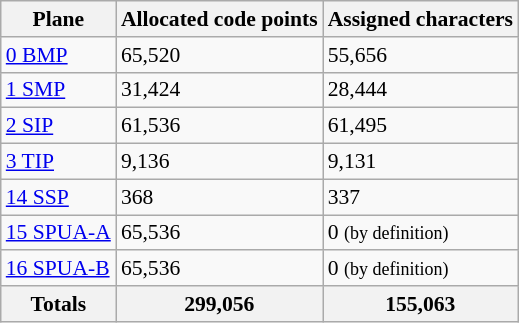<table class="wikitable" style="font-size:90%">
<tr>
<th>Plane</th>
<th>Allocated code points </th>
<th>Assigned characters</th>
</tr>
<tr>
<td><a href='#'>0 BMP</a></td>
<td>65,520</td>
<td>55,656</td>
</tr>
<tr>
<td><a href='#'>1 SMP</a></td>
<td>31,424</td>
<td>28,444</td>
</tr>
<tr>
<td><a href='#'>2 SIP</a></td>
<td>61,536</td>
<td>61,495</td>
</tr>
<tr>
<td><a href='#'>3 TIP</a></td>
<td>9,136</td>
<td>9,131</td>
</tr>
<tr>
<td><a href='#'>14 SSP</a></td>
<td>368</td>
<td>337</td>
</tr>
<tr>
<td><a href='#'>15 SPUA-A</a></td>
<td>65,536</td>
<td>0 <small>(by definition)</small></td>
</tr>
<tr>
<td><a href='#'>16 SPUA-B</a></td>
<td>65,536</td>
<td>0 <small>(by definition)</small></td>
</tr>
<tr>
<th>Totals</th>
<th>299,056</th>
<th>155,063</th>
</tr>
</table>
